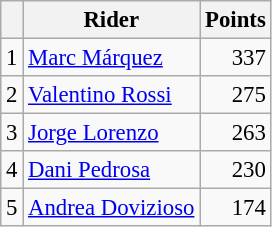<table class="wikitable" style="font-size: 95%;">
<tr>
<th></th>
<th>Rider</th>
<th>Points</th>
</tr>
<tr>
<td align=center>1</td>
<td> <a href='#'>Marc Márquez</a></td>
<td align=right>337</td>
</tr>
<tr>
<td align=center>2</td>
<td> <a href='#'>Valentino Rossi</a></td>
<td align=right>275</td>
</tr>
<tr>
<td align=center>3</td>
<td> <a href='#'>Jorge Lorenzo</a></td>
<td align=right>263</td>
</tr>
<tr>
<td align=center>4</td>
<td> <a href='#'>Dani Pedrosa</a></td>
<td align=right>230</td>
</tr>
<tr>
<td align=center>5</td>
<td> <a href='#'>Andrea Dovizioso</a></td>
<td align=right>174</td>
</tr>
</table>
